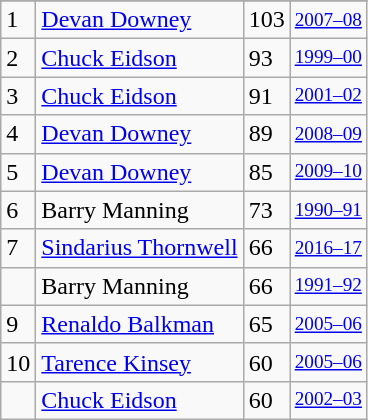<table class="wikitable">
<tr>
</tr>
<tr>
<td>1</td>
<td><a href='#'>Devan Downey</a></td>
<td>103</td>
<td style="font-size:80%;"><a href='#'>2007–08</a></td>
</tr>
<tr>
<td>2</td>
<td><a href='#'>Chuck Eidson</a></td>
<td>93</td>
<td style="font-size:80%;"><a href='#'>1999–00</a></td>
</tr>
<tr>
<td>3</td>
<td><a href='#'>Chuck Eidson</a></td>
<td>91</td>
<td style="font-size:80%;"><a href='#'>2001–02</a></td>
</tr>
<tr>
<td>4</td>
<td><a href='#'>Devan Downey</a></td>
<td>89</td>
<td style="font-size:80%;"><a href='#'>2008–09</a></td>
</tr>
<tr>
<td>5</td>
<td><a href='#'>Devan Downey</a></td>
<td>85</td>
<td style="font-size:80%;"><a href='#'>2009–10</a></td>
</tr>
<tr>
<td>6</td>
<td>Barry Manning</td>
<td>73</td>
<td style="font-size:80%;"><a href='#'>1990–91</a></td>
</tr>
<tr>
<td>7</td>
<td><a href='#'>Sindarius Thornwell</a></td>
<td>66</td>
<td style="font-size:80%;"><a href='#'>2016–17</a></td>
</tr>
<tr>
<td></td>
<td>Barry Manning</td>
<td>66</td>
<td style="font-size:80%;"><a href='#'>1991–92</a></td>
</tr>
<tr>
<td>9</td>
<td><a href='#'>Renaldo Balkman</a></td>
<td>65</td>
<td style="font-size:80%;"><a href='#'>2005–06</a></td>
</tr>
<tr>
<td>10</td>
<td><a href='#'>Tarence Kinsey</a></td>
<td>60</td>
<td style="font-size:80%;"><a href='#'>2005–06</a></td>
</tr>
<tr>
<td></td>
<td><a href='#'>Chuck Eidson</a></td>
<td>60</td>
<td style="font-size:80%;"><a href='#'>2002–03</a></td>
</tr>
</table>
